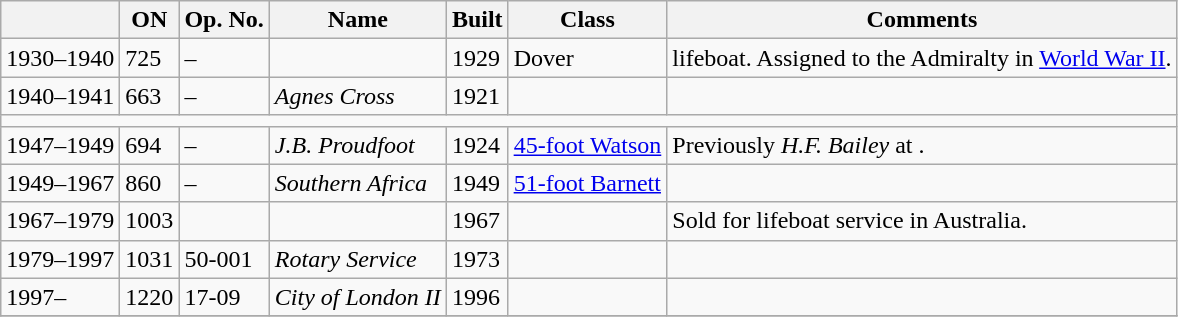<table class="wikitable">
<tr>
<th></th>
<th>ON</th>
<th>Op. No.</th>
<th>Name</th>
<th>Built</th>
<th>Class</th>
<th>Comments</th>
</tr>
<tr>
<td>1930–1940</td>
<td>725</td>
<td>–</td>
<td></td>
<td>1929</td>
<td>Dover</td>
<td> lifeboat. Assigned to the Admiralty in <a href='#'>World War II</a>.</td>
</tr>
<tr>
<td>1940–1941</td>
<td>663</td>
<td>–</td>
<td><em>Agnes Cross</em></td>
<td>1921</td>
<td></td>
<td></td>
</tr>
<tr>
<td colspan=7 style=" text-align: center;"></td>
</tr>
<tr>
<td>1947–1949</td>
<td>694</td>
<td>–</td>
<td><em>J.B. Proudfoot</em></td>
<td>1924</td>
<td><a href='#'>45-foot Watson</a></td>
<td>Previously <em>H.F. Bailey</em> at .</td>
</tr>
<tr>
<td>1949–1967</td>
<td>860</td>
<td>–</td>
<td><em>Southern Africa</em></td>
<td>1949</td>
<td><a href='#'>51-foot Barnett</a></td>
<td></td>
</tr>
<tr>
<td>1967–1979</td>
<td>1003</td>
<td></td>
<td></td>
<td>1967</td>
<td></td>
<td>Sold for lifeboat service in Australia.</td>
</tr>
<tr>
<td>1979–1997</td>
<td>1031</td>
<td>50-001</td>
<td><em>Rotary Service</em></td>
<td>1973</td>
<td></td>
<td></td>
</tr>
<tr>
<td>1997–</td>
<td>1220</td>
<td>17-09</td>
<td><em>City of London II</em></td>
<td>1996</td>
<td></td>
<td></td>
</tr>
<tr>
</tr>
</table>
